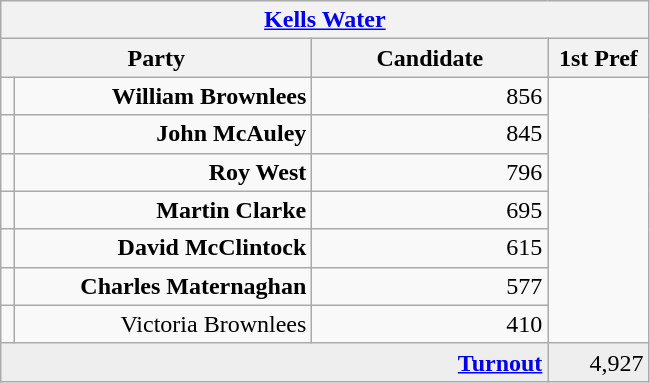<table class="wikitable">
<tr>
<th colspan="4" align="center"><a href='#'>Kells Water</a></th>
</tr>
<tr>
<th colspan="2" align="center" width=200>Party</th>
<th width=150>Candidate</th>
<th width=60>1st Pref</th>
</tr>
<tr>
<td></td>
<td align="right"><strong>William Brownlees</strong></td>
<td align="right">856</td>
</tr>
<tr>
<td></td>
<td align="right"><strong>John McAuley</strong></td>
<td align="right">845</td>
</tr>
<tr>
<td></td>
<td align="right"><strong>Roy West</strong></td>
<td align="right">796</td>
</tr>
<tr>
<td></td>
<td align="right"><strong>Martin Clarke</strong></td>
<td align="right">695</td>
</tr>
<tr>
<td></td>
<td align="right"><strong>David McClintock</strong></td>
<td align="right">615</td>
</tr>
<tr>
<td></td>
<td align="right"><strong>Charles Maternaghan</strong></td>
<td align="right">577</td>
</tr>
<tr>
<td></td>
<td align="right">Victoria Brownlees</td>
<td align="right">410</td>
</tr>
<tr bgcolor="EEEEEE">
<td colspan=3 align="right"><strong><a href='#'>Turnout</a></strong></td>
<td align="right">4,927</td>
</tr>
</table>
